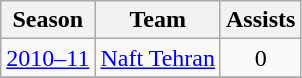<table class="wikitable" style="text-align: center;">
<tr>
<th>Season</th>
<th>Team</th>
<th>Assists</th>
</tr>
<tr>
<td><a href='#'>2010–11</a></td>
<td align="left"><a href='#'>Naft Tehran</a></td>
<td>0</td>
</tr>
<tr>
</tr>
</table>
